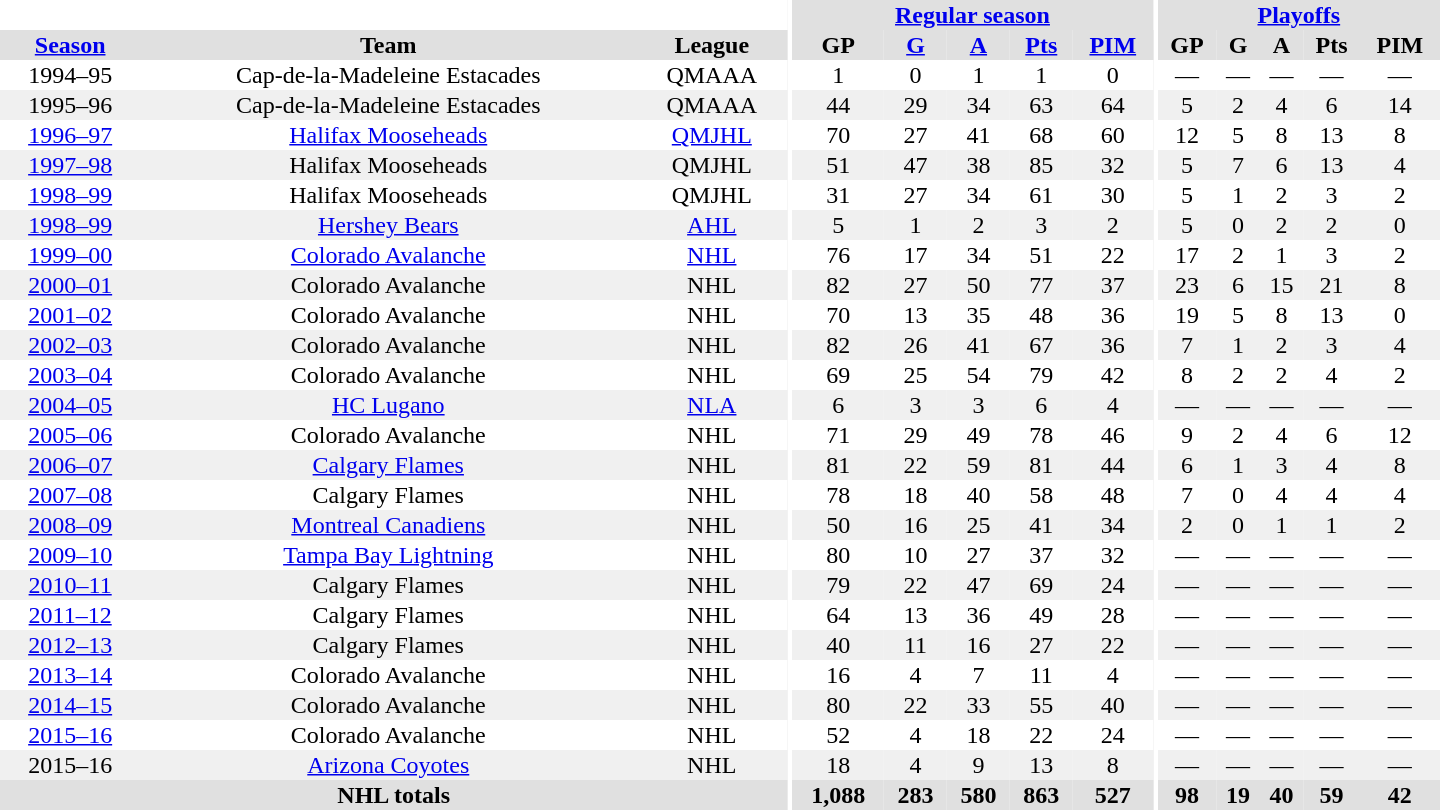<table border="0" cellpadding="1" cellspacing="0" style="text-align:center; width:60em">
<tr bgcolor="#e0e0e0">
<th colspan="3" bgcolor="#ffffff"></th>
<th rowspan="99" bgcolor="#ffffff"></th>
<th colspan="5"><a href='#'>Regular season</a></th>
<th rowspan="99" bgcolor="#ffffff"></th>
<th colspan="5"><a href='#'>Playoffs</a></th>
</tr>
<tr bgcolor="#e0e0e0">
<th><a href='#'>Season</a></th>
<th>Team</th>
<th>League</th>
<th>GP</th>
<th><a href='#'>G</a></th>
<th><a href='#'>A</a></th>
<th><a href='#'>Pts</a></th>
<th><a href='#'>PIM</a></th>
<th>GP</th>
<th>G</th>
<th>A</th>
<th>Pts</th>
<th>PIM</th>
</tr>
<tr>
<td>1994–95</td>
<td>Cap-de-la-Madeleine Estacades</td>
<td>QMAAA</td>
<td>1</td>
<td>0</td>
<td>1</td>
<td>1</td>
<td>0</td>
<td>—</td>
<td>—</td>
<td>—</td>
<td>—</td>
<td>—</td>
</tr>
<tr bgcolor="#f0f0f0">
<td>1995–96</td>
<td>Cap-de-la-Madeleine Estacades</td>
<td>QMAAA</td>
<td>44</td>
<td>29</td>
<td>34</td>
<td>63</td>
<td>64</td>
<td>5</td>
<td>2</td>
<td>4</td>
<td>6</td>
<td>14</td>
</tr>
<tr>
<td><a href='#'>1996–97</a></td>
<td><a href='#'>Halifax Mooseheads</a></td>
<td><a href='#'>QMJHL</a></td>
<td>70</td>
<td>27</td>
<td>41</td>
<td>68</td>
<td>60</td>
<td>12</td>
<td>5</td>
<td>8</td>
<td>13</td>
<td>8</td>
</tr>
<tr bgcolor="#f0f0f0">
<td><a href='#'>1997–98</a></td>
<td>Halifax Mooseheads</td>
<td>QMJHL</td>
<td>51</td>
<td>47</td>
<td>38</td>
<td>85</td>
<td>32</td>
<td>5</td>
<td>7</td>
<td>6</td>
<td>13</td>
<td>4</td>
</tr>
<tr>
<td><a href='#'>1998–99</a></td>
<td>Halifax Mooseheads</td>
<td>QMJHL</td>
<td>31</td>
<td>27</td>
<td>34</td>
<td>61</td>
<td>30</td>
<td>5</td>
<td>1</td>
<td>2</td>
<td>3</td>
<td>2</td>
</tr>
<tr bgcolor="#f0f0f0">
<td><a href='#'>1998–99</a></td>
<td><a href='#'>Hershey Bears</a></td>
<td><a href='#'>AHL</a></td>
<td>5</td>
<td>1</td>
<td>2</td>
<td>3</td>
<td>2</td>
<td>5</td>
<td>0</td>
<td>2</td>
<td>2</td>
<td>0</td>
</tr>
<tr>
<td><a href='#'>1999–00</a></td>
<td><a href='#'>Colorado Avalanche</a></td>
<td><a href='#'>NHL</a></td>
<td>76</td>
<td>17</td>
<td>34</td>
<td>51</td>
<td>22</td>
<td>17</td>
<td>2</td>
<td>1</td>
<td>3</td>
<td>2</td>
</tr>
<tr bgcolor="#f0f0f0">
<td><a href='#'>2000–01</a></td>
<td>Colorado Avalanche</td>
<td>NHL</td>
<td>82</td>
<td>27</td>
<td>50</td>
<td>77</td>
<td>37</td>
<td>23</td>
<td>6</td>
<td>15</td>
<td>21</td>
<td>8</td>
</tr>
<tr>
<td><a href='#'>2001–02</a></td>
<td>Colorado Avalanche</td>
<td>NHL</td>
<td>70</td>
<td>13</td>
<td>35</td>
<td>48</td>
<td>36</td>
<td>19</td>
<td>5</td>
<td>8</td>
<td>13</td>
<td>0</td>
</tr>
<tr bgcolor="#f0f0f0">
<td><a href='#'>2002–03</a></td>
<td>Colorado Avalanche</td>
<td>NHL</td>
<td>82</td>
<td>26</td>
<td>41</td>
<td>67</td>
<td>36</td>
<td>7</td>
<td>1</td>
<td>2</td>
<td>3</td>
<td>4</td>
</tr>
<tr>
<td><a href='#'>2003–04</a></td>
<td>Colorado Avalanche</td>
<td>NHL</td>
<td>69</td>
<td>25</td>
<td>54</td>
<td>79</td>
<td>42</td>
<td>8</td>
<td>2</td>
<td>2</td>
<td>4</td>
<td>2</td>
</tr>
<tr bgcolor="#f0f0f0">
<td><a href='#'>2004–05</a></td>
<td><a href='#'>HC Lugano</a></td>
<td><a href='#'>NLA</a></td>
<td>6</td>
<td>3</td>
<td>3</td>
<td>6</td>
<td>4</td>
<td>—</td>
<td>—</td>
<td>—</td>
<td>—</td>
<td>—</td>
</tr>
<tr>
<td><a href='#'>2005–06</a></td>
<td>Colorado Avalanche</td>
<td>NHL</td>
<td>71</td>
<td>29</td>
<td>49</td>
<td>78</td>
<td>46</td>
<td>9</td>
<td>2</td>
<td>4</td>
<td>6</td>
<td>12</td>
</tr>
<tr bgcolor="#f0f0f0">
<td><a href='#'>2006–07</a></td>
<td><a href='#'>Calgary Flames</a></td>
<td>NHL</td>
<td>81</td>
<td>22</td>
<td>59</td>
<td>81</td>
<td>44</td>
<td>6</td>
<td>1</td>
<td>3</td>
<td>4</td>
<td>8</td>
</tr>
<tr>
<td><a href='#'>2007–08</a></td>
<td>Calgary Flames</td>
<td>NHL</td>
<td>78</td>
<td>18</td>
<td>40</td>
<td>58</td>
<td>48</td>
<td>7</td>
<td>0</td>
<td>4</td>
<td>4</td>
<td>4</td>
</tr>
<tr bgcolor="#f0f0f0">
<td><a href='#'>2008–09</a></td>
<td><a href='#'>Montreal Canadiens</a></td>
<td>NHL</td>
<td>50</td>
<td>16</td>
<td>25</td>
<td>41</td>
<td>34</td>
<td>2</td>
<td>0</td>
<td>1</td>
<td>1</td>
<td>2</td>
</tr>
<tr>
<td><a href='#'>2009–10</a></td>
<td><a href='#'>Tampa Bay Lightning</a></td>
<td>NHL</td>
<td>80</td>
<td>10</td>
<td>27</td>
<td>37</td>
<td>32</td>
<td>—</td>
<td>—</td>
<td>—</td>
<td>—</td>
<td>—</td>
</tr>
<tr bgcolor="#f0f0f0">
<td><a href='#'>2010–11</a></td>
<td>Calgary Flames</td>
<td>NHL</td>
<td>79</td>
<td>22</td>
<td>47</td>
<td>69</td>
<td>24</td>
<td>—</td>
<td>—</td>
<td>—</td>
<td>—</td>
<td>—</td>
</tr>
<tr>
<td><a href='#'>2011–12</a></td>
<td>Calgary Flames</td>
<td>NHL</td>
<td>64</td>
<td>13</td>
<td>36</td>
<td>49</td>
<td>28</td>
<td>—</td>
<td>—</td>
<td>—</td>
<td>—</td>
<td>—</td>
</tr>
<tr bgcolor="#f0f0f0">
<td><a href='#'>2012–13</a></td>
<td>Calgary Flames</td>
<td>NHL</td>
<td>40</td>
<td>11</td>
<td>16</td>
<td>27</td>
<td>22</td>
<td>—</td>
<td>—</td>
<td>—</td>
<td>—</td>
<td>—</td>
</tr>
<tr>
<td><a href='#'>2013–14</a></td>
<td>Colorado Avalanche</td>
<td>NHL</td>
<td>16</td>
<td>4</td>
<td>7</td>
<td>11</td>
<td>4</td>
<td>—</td>
<td>—</td>
<td>—</td>
<td>—</td>
<td>—</td>
</tr>
<tr bgcolor="#f0f0f0">
<td><a href='#'>2014–15</a></td>
<td>Colorado Avalanche</td>
<td>NHL</td>
<td>80</td>
<td>22</td>
<td>33</td>
<td>55</td>
<td>40</td>
<td>—</td>
<td>—</td>
<td>—</td>
<td>—</td>
<td>—</td>
</tr>
<tr>
<td><a href='#'>2015–16</a></td>
<td>Colorado Avalanche</td>
<td>NHL</td>
<td>52</td>
<td>4</td>
<td>18</td>
<td>22</td>
<td>24</td>
<td>—</td>
<td>—</td>
<td>—</td>
<td>—</td>
<td>—</td>
</tr>
<tr bgcolor="#f0f0f0">
<td>2015–16</td>
<td><a href='#'>Arizona Coyotes</a></td>
<td>NHL</td>
<td>18</td>
<td>4</td>
<td>9</td>
<td>13</td>
<td>8</td>
<td>—</td>
<td>—</td>
<td>—</td>
<td>—</td>
<td>—</td>
</tr>
<tr bgcolor="#e0e0e0">
<th colspan="3">NHL totals</th>
<th>1,088</th>
<th>283</th>
<th>580</th>
<th>863</th>
<th>527</th>
<th>98</th>
<th>19</th>
<th>40</th>
<th>59</th>
<th>42</th>
</tr>
</table>
